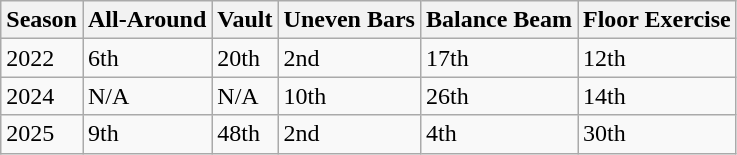<table class="wikitable">
<tr>
<th>Season</th>
<th>All-Around</th>
<th>Vault</th>
<th>Uneven Bars</th>
<th>Balance Beam</th>
<th>Floor Exercise</th>
</tr>
<tr>
<td>2022</td>
<td>6th</td>
<td>20th</td>
<td>2nd</td>
<td>17th</td>
<td>12th</td>
</tr>
<tr>
<td>2024</td>
<td>N/A</td>
<td>N/A</td>
<td>10th</td>
<td>26th</td>
<td>14th</td>
</tr>
<tr>
<td>2025</td>
<td>9th</td>
<td>48th</td>
<td>2nd</td>
<td>4th</td>
<td>30th</td>
</tr>
</table>
